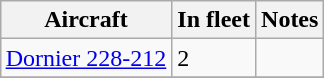<table class="wikitable" style="margin:1em auto;">
<tr>
<th>Aircraft</th>
<th>In fleet</th>
<th>Notes</th>
</tr>
<tr>
<td><a href='#'>Dornier 228-212</a></td>
<td>2</td>
<td></td>
</tr>
<tr>
</tr>
</table>
